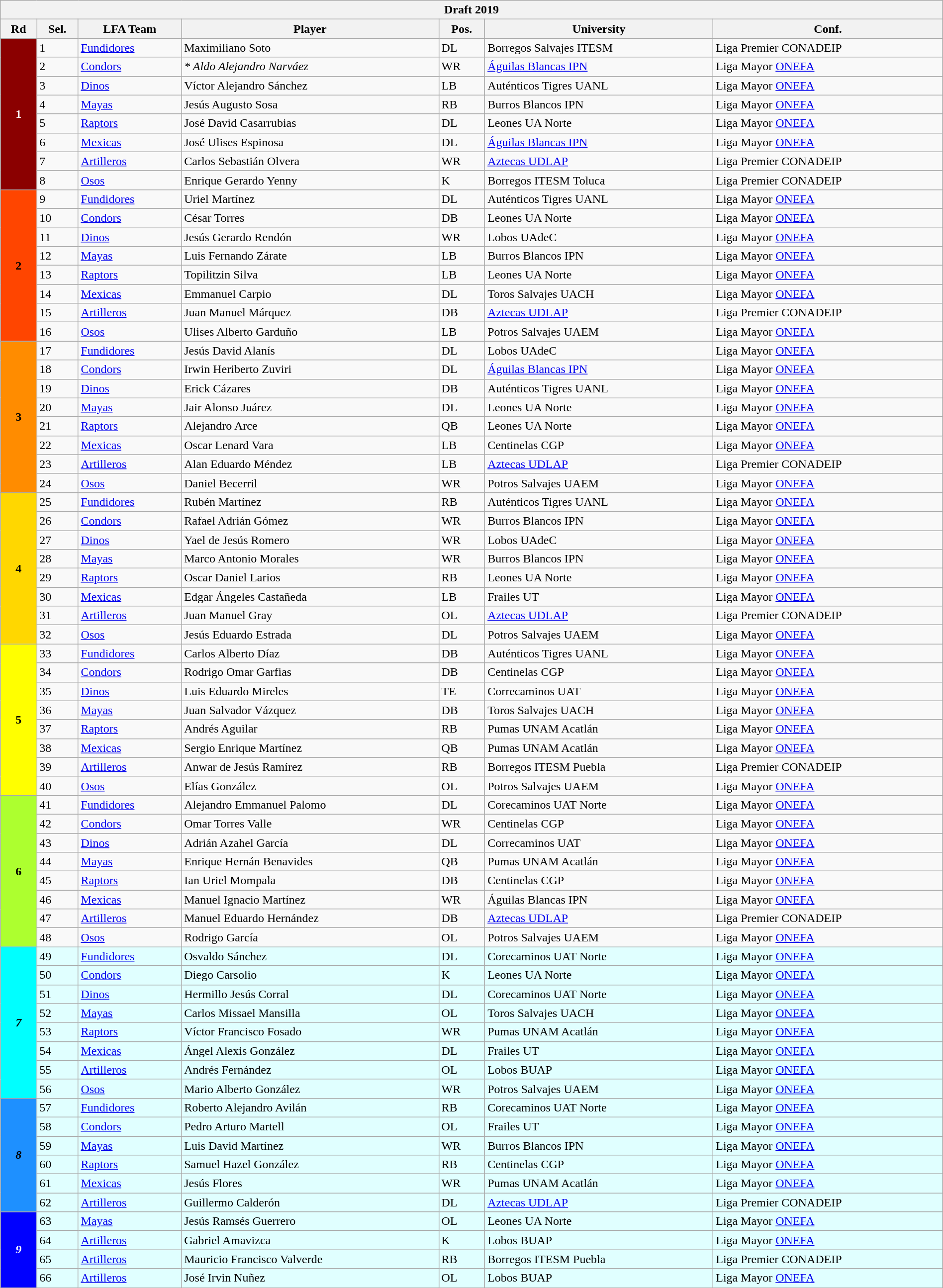<table class="wikitable mw-collapsible mw-collapsed" style="width:100%;">
<tr>
<th colspan="7">Draft 2019</th>
</tr>
<tr>
<th>Rd</th>
<th>Sel.</th>
<th>LFA Team</th>
<th>Player</th>
<th>Pos.</th>
<th>University</th>
<th>Conf.</th>
</tr>
<tr>
<th rowspan="8" style="background:DarkRed; color:white">1</th>
<td>1</td>
<td><a href='#'>Fundidores</a></td>
<td>Maximiliano Soto</td>
<td>DL</td>
<td>Borregos Salvajes ITESM</td>
<td>Liga Premier CONADEIP</td>
</tr>
<tr>
<td>2</td>
<td><a href='#'>Condors</a></td>
<td><em>* Aldo Alejandro Narváez</em></td>
<td>WR</td>
<td><a href='#'>Águilas Blancas IPN</a></td>
<td>Liga Mayor <a href='#'>ONEFA</a></td>
</tr>
<tr>
<td>3</td>
<td><a href='#'>Dinos</a></td>
<td>Víctor Alejandro Sánchez</td>
<td>LB</td>
<td>Auténticos Tigres UANL</td>
<td>Liga Mayor <a href='#'>ONEFA</a></td>
</tr>
<tr>
<td>4</td>
<td><a href='#'>Mayas</a></td>
<td>Jesús Augusto Sosa</td>
<td>RB</td>
<td>Burros Blancos IPN</td>
<td>Liga Mayor <a href='#'>ONEFA</a></td>
</tr>
<tr>
<td>5</td>
<td><a href='#'>Raptors</a></td>
<td>José David Casarrubias</td>
<td>DL</td>
<td>Leones UA Norte</td>
<td>Liga Mayor <a href='#'>ONEFA</a></td>
</tr>
<tr>
<td>6</td>
<td><a href='#'>Mexicas</a></td>
<td>José Ulises Espinosa</td>
<td>DL</td>
<td><a href='#'>Águilas Blancas IPN</a></td>
<td>Liga Mayor <a href='#'>ONEFA</a></td>
</tr>
<tr>
<td>7</td>
<td><a href='#'>Artilleros</a></td>
<td>Carlos Sebastián Olvera</td>
<td>WR</td>
<td><a href='#'>Aztecas UDLAP</a></td>
<td>Liga Premier CONADEIP</td>
</tr>
<tr>
<td>8</td>
<td><a href='#'>Osos</a></td>
<td>Enrique Gerardo Yenny</td>
<td>K</td>
<td>Borregos ITESM Toluca</td>
<td>Liga Premier CONADEIP</td>
</tr>
<tr>
<th rowspan="8" style="background:OrangeRed">2</th>
<td>9</td>
<td><a href='#'>Fundidores</a></td>
<td>Uriel Martínez</td>
<td>DL</td>
<td>Auténticos Tigres UANL</td>
<td>Liga Mayor <a href='#'>ONEFA</a></td>
</tr>
<tr>
<td>10</td>
<td><a href='#'>Condors</a></td>
<td>César Torres</td>
<td>DB</td>
<td>Leones UA Norte</td>
<td>Liga Mayor <a href='#'>ONEFA</a></td>
</tr>
<tr>
<td>11</td>
<td><a href='#'>Dinos</a></td>
<td>Jesús Gerardo Rendón</td>
<td>WR</td>
<td>Lobos UAdeC</td>
<td>Liga Mayor <a href='#'>ONEFA</a></td>
</tr>
<tr>
<td>12</td>
<td><a href='#'>Mayas</a></td>
<td>Luis Fernando Zárate</td>
<td>LB</td>
<td>Burros Blancos IPN</td>
<td>Liga Mayor <a href='#'>ONEFA</a></td>
</tr>
<tr>
<td>13</td>
<td><a href='#'>Raptors</a></td>
<td>Topilitzin Silva</td>
<td>LB</td>
<td>Leones UA Norte</td>
<td>Liga Mayor <a href='#'>ONEFA</a></td>
</tr>
<tr>
<td>14</td>
<td><a href='#'>Mexicas</a></td>
<td>Emmanuel Carpio</td>
<td>DL</td>
<td>Toros Salvajes UACH</td>
<td>Liga Mayor <a href='#'>ONEFA</a></td>
</tr>
<tr>
<td>15</td>
<td><a href='#'>Artilleros</a></td>
<td>Juan Manuel Márquez</td>
<td>DB</td>
<td><a href='#'>Aztecas UDLAP</a></td>
<td>Liga Premier CONADEIP</td>
</tr>
<tr>
<td>16</td>
<td><a href='#'>Osos</a></td>
<td>Ulises Alberto Garduño</td>
<td>LB</td>
<td>Potros Salvajes UAEM</td>
<td>Liga Mayor <a href='#'>ONEFA</a></td>
</tr>
<tr>
<th rowspan="8" style="background:DarkOrange">3</th>
<td>17</td>
<td><a href='#'>Fundidores</a></td>
<td>Jesús David Alanís</td>
<td>DL</td>
<td>Lobos UAdeC</td>
<td>Liga Mayor <a href='#'>ONEFA</a></td>
</tr>
<tr>
<td>18</td>
<td><a href='#'>Condors</a></td>
<td>Irwin Heriberto Zuviri</td>
<td>DL</td>
<td><a href='#'>Águilas Blancas IPN</a></td>
<td>Liga Mayor <a href='#'>ONEFA</a></td>
</tr>
<tr>
<td>19</td>
<td><a href='#'>Dinos</a></td>
<td>Erick Cázares</td>
<td>DB</td>
<td>Auténticos Tigres UANL</td>
<td>Liga Mayor <a href='#'>ONEFA</a></td>
</tr>
<tr>
<td>20</td>
<td><a href='#'>Mayas</a></td>
<td>Jair Alonso Juárez</td>
<td>DL</td>
<td>Leones UA Norte</td>
<td>Liga Mayor <a href='#'>ONEFA</a></td>
</tr>
<tr>
<td>21</td>
<td><a href='#'>Raptors</a></td>
<td>Alejandro Arce</td>
<td>QB</td>
<td>Leones UA Norte</td>
<td>Liga Mayor <a href='#'>ONEFA</a></td>
</tr>
<tr>
<td>22</td>
<td><a href='#'>Mexicas</a></td>
<td>Oscar Lenard Vara</td>
<td>LB</td>
<td>Centinelas CGP</td>
<td>Liga Mayor <a href='#'>ONEFA</a></td>
</tr>
<tr>
<td>23</td>
<td><a href='#'>Artilleros</a></td>
<td>Alan Eduardo Méndez</td>
<td>LB</td>
<td><a href='#'>Aztecas UDLAP</a></td>
<td>Liga Premier CONADEIP</td>
</tr>
<tr>
<td>24</td>
<td><a href='#'>Osos</a></td>
<td>Daniel Becerril</td>
<td>WR</td>
<td>Potros Salvajes UAEM</td>
<td>Liga Mayor <a href='#'>ONEFA</a></td>
</tr>
<tr>
<th rowspan="8" style="background:Gold">4</th>
<td>25</td>
<td><a href='#'>Fundidores</a></td>
<td>Rubén Martínez</td>
<td>RB</td>
<td>Auténticos Tigres UANL</td>
<td>Liga Mayor <a href='#'>ONEFA</a></td>
</tr>
<tr>
<td>26</td>
<td><a href='#'>Condors</a></td>
<td>Rafael Adrián Gómez</td>
<td>WR</td>
<td>Burros Blancos IPN</td>
<td>Liga Mayor <a href='#'>ONEFA</a></td>
</tr>
<tr>
<td>27</td>
<td><a href='#'>Dinos</a></td>
<td>Yael de Jesús Romero</td>
<td>WR</td>
<td>Lobos UAdeC</td>
<td>Liga Mayor <a href='#'>ONEFA</a></td>
</tr>
<tr>
<td>28</td>
<td><a href='#'>Mayas</a></td>
<td>Marco Antonio Morales</td>
<td>WR</td>
<td>Burros Blancos IPN</td>
<td>Liga Mayor <a href='#'>ONEFA</a></td>
</tr>
<tr>
<td>29</td>
<td><a href='#'>Raptors</a></td>
<td>Oscar Daniel Larios</td>
<td>RB</td>
<td>Leones UA Norte</td>
<td>Liga Mayor <a href='#'>ONEFA</a></td>
</tr>
<tr>
<td>30</td>
<td><a href='#'>Mexicas</a></td>
<td>Edgar Ángeles Castañeda</td>
<td>LB</td>
<td>Frailes UT</td>
<td>Liga Mayor <a href='#'>ONEFA</a></td>
</tr>
<tr>
<td>31</td>
<td><a href='#'>Artilleros</a></td>
<td>Juan Manuel Gray</td>
<td>OL</td>
<td><a href='#'>Aztecas UDLAP</a></td>
<td>Liga Premier CONADEIP</td>
</tr>
<tr>
<td>32</td>
<td><a href='#'>Osos</a></td>
<td>Jesús Eduardo Estrada</td>
<td>DL</td>
<td>Potros Salvajes UAEM</td>
<td>Liga Mayor <a href='#'>ONEFA</a></td>
</tr>
<tr>
<th rowspan="8" style="background:Yellow">5</th>
<td>33</td>
<td><a href='#'>Fundidores</a></td>
<td>Carlos Alberto Díaz</td>
<td>DB</td>
<td>Auténticos Tigres UANL</td>
<td>Liga Mayor <a href='#'>ONEFA</a></td>
</tr>
<tr>
<td>34</td>
<td><a href='#'>Condors</a></td>
<td>Rodrigo Omar Garfias</td>
<td>DB</td>
<td>Centinelas CGP</td>
<td>Liga Mayor <a href='#'>ONEFA</a></td>
</tr>
<tr>
<td>35</td>
<td><a href='#'>Dinos</a></td>
<td>Luis Eduardo Mireles</td>
<td>TE</td>
<td>Correcaminos UAT</td>
<td>Liga Mayor <a href='#'>ONEFA</a></td>
</tr>
<tr>
<td>36</td>
<td><a href='#'>Mayas</a></td>
<td>Juan Salvador Vázquez</td>
<td>DB</td>
<td>Toros Salvajes UACH</td>
<td>Liga Mayor <a href='#'>ONEFA</a></td>
</tr>
<tr>
<td>37</td>
<td><a href='#'>Raptors</a></td>
<td>Andrés Aguilar</td>
<td>RB</td>
<td>Pumas UNAM Acatlán</td>
<td>Liga Mayor <a href='#'>ONEFA</a></td>
</tr>
<tr>
<td>38</td>
<td><a href='#'>Mexicas</a></td>
<td>Sergio Enrique Martínez</td>
<td>QB</td>
<td>Pumas UNAM Acatlán</td>
<td>Liga Mayor <a href='#'>ONEFA</a></td>
</tr>
<tr>
<td>39</td>
<td><a href='#'>Artilleros</a></td>
<td>Anwar de Jesús Ramírez</td>
<td>RB</td>
<td>Borregos ITESM Puebla</td>
<td>Liga Premier CONADEIP</td>
</tr>
<tr>
<td>40</td>
<td><a href='#'>Osos</a></td>
<td>Elías González</td>
<td>OL</td>
<td>Potros Salvajes UAEM</td>
<td>Liga Mayor <a href='#'>ONEFA</a></td>
</tr>
<tr>
<th rowspan="8" style="background:GreenYellow">6</th>
<td>41</td>
<td><a href='#'>Fundidores</a></td>
<td>Alejandro Emmanuel Palomo</td>
<td>DL</td>
<td>Corecaminos UAT Norte</td>
<td>Liga Mayor <a href='#'>ONEFA</a></td>
</tr>
<tr>
<td>42</td>
<td><a href='#'>Condors</a></td>
<td>Omar Torres Valle</td>
<td>WR</td>
<td>Centinelas CGP</td>
<td>Liga Mayor <a href='#'>ONEFA</a></td>
</tr>
<tr>
<td>43</td>
<td><a href='#'>Dinos</a></td>
<td>Adrián Azahel García</td>
<td>DL</td>
<td>Correcaminos UAT</td>
<td>Liga Mayor <a href='#'>ONEFA</a></td>
</tr>
<tr>
<td>44</td>
<td><a href='#'>Mayas</a></td>
<td>Enrique Hernán Benavides</td>
<td>QB</td>
<td>Pumas UNAM Acatlán</td>
<td>Liga Mayor <a href='#'>ONEFA</a></td>
</tr>
<tr>
<td>45</td>
<td><a href='#'>Raptors</a></td>
<td>Ian Uriel Mompala</td>
<td>DB</td>
<td>Centinelas CGP</td>
<td>Liga Mayor <a href='#'>ONEFA</a></td>
</tr>
<tr>
<td>46</td>
<td><a href='#'>Mexicas</a></td>
<td>Manuel Ignacio Martínez</td>
<td>WR</td>
<td>Águilas Blancas IPN</td>
<td>Liga Mayor <a href='#'>ONEFA</a></td>
</tr>
<tr>
<td>47</td>
<td><a href='#'>Artilleros</a></td>
<td>Manuel Eduardo Hernández</td>
<td>DB</td>
<td><a href='#'>Aztecas UDLAP</a></td>
<td>Liga Premier CONADEIP</td>
</tr>
<tr>
<td>48</td>
<td><a href='#'>Osos</a></td>
<td>Rodrigo García</td>
<td>OL</td>
<td>Potros Salvajes UAEM</td>
<td>Liga Mayor <a href='#'>ONEFA</a></td>
</tr>
<tr>
<th rowspan="8" style="background:Cyan"><em>7</em></th>
<td style="background:LightCyan">49</td>
<td style="background:LightCyan"><a href='#'>Fundidores</a></td>
<td style="background:LightCyan">Osvaldo Sánchez</td>
<td style="background:LightCyan">DL</td>
<td style="background:LightCyan">Corecaminos UAT Norte</td>
<td style="background:LightCyan">Liga Mayor <a href='#'>ONEFA</a></td>
</tr>
<tr>
<td style="background:LightCyan">50</td>
<td style="background:LightCyan"><a href='#'>Condors</a></td>
<td style="background:LightCyan">Diego Carsolio</td>
<td style="background:LightCyan">K</td>
<td style="background:LightCyan">Leones UA Norte</td>
<td style="background:LightCyan">Liga Mayor <a href='#'>ONEFA</a></td>
</tr>
<tr>
<td style="background:LightCyan">51</td>
<td style="background:LightCyan"><a href='#'>Dinos</a></td>
<td style="background:LightCyan">Hermillo Jesús Corral</td>
<td style="background:LightCyan">DL</td>
<td style="background:LightCyan">Corecaminos UAT Norte</td>
<td style="background:LightCyan">Liga Mayor <a href='#'>ONEFA</a></td>
</tr>
<tr>
<td style="background:LightCyan">52</td>
<td style="background:LightCyan"><a href='#'>Mayas</a></td>
<td style="background:LightCyan">Carlos Missael Mansilla</td>
<td style="background:LightCyan">OL</td>
<td style="background:LightCyan">Toros Salvajes UACH</td>
<td style="background:LightCyan">Liga Mayor <a href='#'>ONEFA</a></td>
</tr>
<tr>
<td style="background:LightCyan">53</td>
<td style="background:LightCyan"><a href='#'>Raptors</a></td>
<td style="background:LightCyan">Víctor Francisco Fosado</td>
<td style="background:LightCyan">WR</td>
<td style="background:LightCyan">Pumas UNAM Acatlán</td>
<td style="background:LightCyan">Liga Mayor <a href='#'>ONEFA</a></td>
</tr>
<tr>
<td style="background:LightCyan">54</td>
<td style="background:LightCyan"><a href='#'>Mexicas</a></td>
<td style="background:LightCyan">Ángel Alexis González</td>
<td style="background:LightCyan">DL</td>
<td style="background:LightCyan">Frailes UT</td>
<td style="background:LightCyan">Liga Mayor <a href='#'>ONEFA</a></td>
</tr>
<tr>
<td style="background:LightCyan">55</td>
<td style="background:LightCyan"><a href='#'>Artilleros</a></td>
<td style="background:LightCyan">Andrés Fernández</td>
<td style="background:LightCyan">OL</td>
<td style="background:LightCyan">Lobos BUAP</td>
<td style="background:LightCyan">Liga Mayor <a href='#'>ONEFA</a></td>
</tr>
<tr>
<td style="background:LightCyan">56</td>
<td style="background:LightCyan"><a href='#'>Osos</a></td>
<td style="background:LightCyan">Mario Alberto González</td>
<td style="background:LightCyan">WR</td>
<td style="background:LightCyan">Potros Salvajes UAEM</td>
<td style="background:LightCyan">Liga Mayor <a href='#'>ONEFA</a></td>
</tr>
<tr>
<th rowspan="6" style="background:DodgerBlue"><em>8</em></th>
<td style="background:LightCyan">57</td>
<td style="background:LightCyan"><a href='#'>Fundidores</a></td>
<td style="background:LightCyan">Roberto Alejandro Avilán</td>
<td style="background:LightCyan">RB</td>
<td style="background:LightCyan">Corecaminos UAT Norte</td>
<td style="background:LightCyan">Liga Mayor <a href='#'>ONEFA</a></td>
</tr>
<tr>
<td style="background:LightCyan">58</td>
<td style="background:LightCyan"><a href='#'>Condors</a></td>
<td style="background:LightCyan">Pedro Arturo Martell</td>
<td style="background:LightCyan">OL</td>
<td style="background:LightCyan">Frailes UT</td>
<td style="background:LightCyan">Liga Mayor <a href='#'>ONEFA</a></td>
</tr>
<tr>
<td style="background:LightCyan">59</td>
<td style="background:LightCyan"><a href='#'>Mayas</a></td>
<td style="background:LightCyan">Luis David Martínez</td>
<td style="background:LightCyan">WR</td>
<td style="background:LightCyan">Burros Blancos IPN</td>
<td style="background:LightCyan">Liga Mayor <a href='#'>ONEFA</a></td>
</tr>
<tr>
<td style="background:LightCyan">60</td>
<td style="background:LightCyan"><a href='#'>Raptors</a></td>
<td style="background:LightCyan">Samuel Hazel González</td>
<td style="background:LightCyan">RB</td>
<td style="background:LightCyan">Centinelas CGP</td>
<td style="background:LightCyan">Liga Mayor <a href='#'>ONEFA</a></td>
</tr>
<tr>
<td style="background:LightCyan">61</td>
<td style="background:LightCyan"><a href='#'>Mexicas</a></td>
<td style="background:LightCyan">Jesús Flores</td>
<td style="background:LightCyan">WR</td>
<td style="background:LightCyan">Pumas UNAM Acatlán</td>
<td style="background:LightCyan">Liga Mayor <a href='#'>ONEFA</a></td>
</tr>
<tr>
<td style="background:LightCyan">62</td>
<td style="background:LightCyan"><a href='#'>Artilleros</a></td>
<td style="background:LightCyan">Guillermo Calderón</td>
<td style="background:LightCyan">DL</td>
<td style="background:LightCyan"><a href='#'>Aztecas UDLAP</a></td>
<td style="background:LightCyan">Liga Premier CONADEIP</td>
</tr>
<tr>
<th rowspan="4" style="background:Blue; color:white"><em>9</em></th>
<td style="background:LightCyan">63</td>
<td style="background:LightCyan"><a href='#'>Mayas</a></td>
<td style="background:LightCyan">Jesús Ramsés Guerrero</td>
<td style="background:LightCyan">OL</td>
<td style="background:LightCyan">Leones UA Norte</td>
<td style="background:LightCyan">Liga Mayor <a href='#'>ONEFA</a></td>
</tr>
<tr>
<td style="background:LightCyan">64</td>
<td style="background:LightCyan"><a href='#'>Artilleros</a></td>
<td style="background:LightCyan">Gabriel Amavizca</td>
<td style="background:LightCyan">K</td>
<td style="background:LightCyan">Lobos BUAP</td>
<td style="background:LightCyan">Liga Mayor <a href='#'>ONEFA</a></td>
</tr>
<tr>
<td style="background:LightCyan">65</td>
<td style="background:LightCyan"><a href='#'>Artilleros</a></td>
<td style="background:LightCyan">Mauricio Francisco Valverde</td>
<td style="background:LightCyan">RB</td>
<td style="background:LightCyan">Borregos ITESM Puebla</td>
<td style="background:LightCyan">Liga Premier CONADEIP</td>
</tr>
<tr>
<td style="background:LightCyan">66</td>
<td style="background:LightCyan"><a href='#'>Artilleros</a></td>
<td style="background:LightCyan">José Irvin Nuñez</td>
<td style="background:LightCyan">OL</td>
<td style="background:LightCyan">Lobos BUAP</td>
<td style="background:LightCyan">Liga Mayor <a href='#'>ONEFA</a></td>
</tr>
</table>
